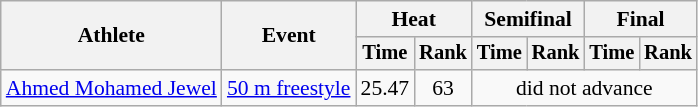<table class=wikitable style="font-size:90%">
<tr>
<th rowspan="2">Athlete</th>
<th rowspan="2">Event</th>
<th colspan="2">Heat</th>
<th colspan="2">Semifinal</th>
<th colspan="2">Final</th>
</tr>
<tr style="font-size:95%">
<th>Time</th>
<th>Rank</th>
<th>Time</th>
<th>Rank</th>
<th>Time</th>
<th>Rank</th>
</tr>
<tr align=center>
<td align=left><a href='#'>Ahmed Mohamed Jewel</a></td>
<td align=left><a href='#'>50 m freestyle</a></td>
<td>25.47</td>
<td>63</td>
<td colspan=4>did not advance</td>
</tr>
</table>
